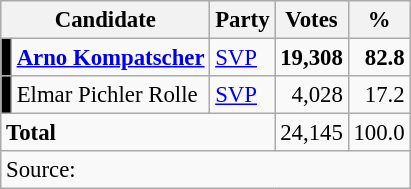<table class="wikitable" style="font-size:95%">
<tr bgcolor="#E9E9E9">
<th rowspan="1" colspan="2">Candidate</th>
<th rowspan="1" colspan="1">Party</th>
<th rowspan="1" colspan="1">Votes</th>
<th rowspan="1" colspan="1">%</th>
</tr>
<tr>
<td bgcolor="black"></td>
<td align="left"><strong><a href='#'>Arno Kompatscher</a></strong></td>
<td align="left"><a href='#'>SVP</a></td>
<td align="right"><strong>19,308</strong></td>
<td align="right"><strong>82.8</strong></td>
</tr>
<tr>
<td bgcolor="black"></td>
<td align="left">Elmar Pichler Rolle</td>
<td align="left"><a href='#'>SVP</a></td>
<td align="right">4,028</td>
<td align="right">17.2</td>
</tr>
<tr>
<td colspan="3" align="left"><strong>Total</strong></td>
<td align="right">24,145</td>
<td align="right">100.0</td>
</tr>
<tr>
<td colspan=5>Source: </td>
</tr>
</table>
